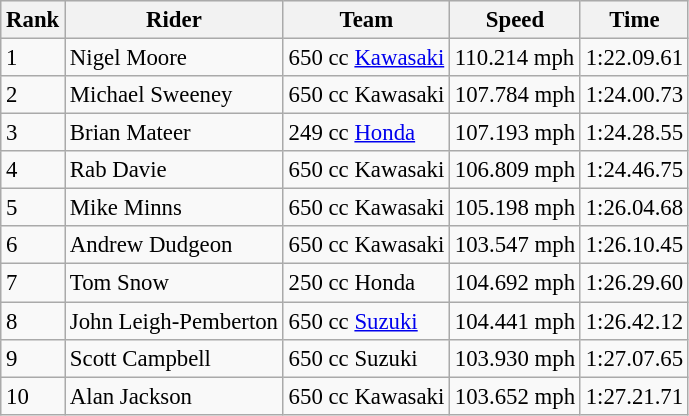<table class="wikitable" style="font-size: 95%;">
<tr style="background:#efefef;">
<th>Rank</th>
<th>Rider</th>
<th>Team</th>
<th>Speed</th>
<th>Time</th>
</tr>
<tr>
<td>1</td>
<td> Nigel Moore</td>
<td>650 cc <a href='#'>Kawasaki</a></td>
<td>110.214 mph</td>
<td>1:22.09.61</td>
</tr>
<tr>
<td>2</td>
<td>  Michael Sweeney</td>
<td>650 cc Kawasaki</td>
<td>107.784 mph</td>
<td>1:24.00.73</td>
</tr>
<tr>
<td>3</td>
<td>  Brian Mateer</td>
<td>249 cc <a href='#'>Honda</a></td>
<td>107.193 mph</td>
<td>1:24.28.55</td>
</tr>
<tr>
<td>4</td>
<td> Rab Davie</td>
<td>650 cc Kawasaki</td>
<td>106.809 mph</td>
<td>1:24.46.75</td>
</tr>
<tr>
<td>5</td>
<td> Mike Minns</td>
<td>650 cc Kawasaki</td>
<td>105.198 mph</td>
<td>1:26.04.68</td>
</tr>
<tr>
<td>6</td>
<td> Andrew Dudgeon</td>
<td>650 cc Kawasaki</td>
<td>103.547 mph</td>
<td>1:26.10.45</td>
</tr>
<tr>
<td>7</td>
<td> Tom Snow</td>
<td>250 cc Honda</td>
<td>104.692 mph</td>
<td>1:26.29.60</td>
</tr>
<tr>
<td>8</td>
<td> John Leigh-Pemberton</td>
<td>650 cc <a href='#'>Suzuki</a></td>
<td>104.441 mph</td>
<td>1:26.42.12</td>
</tr>
<tr>
<td>9</td>
<td> Scott Campbell</td>
<td>650 cc Suzuki</td>
<td>103.930 mph</td>
<td>1:27.07.65</td>
</tr>
<tr>
<td>10</td>
<td> Alan Jackson</td>
<td>650 cc Kawasaki</td>
<td>103.652 mph</td>
<td>1:27.21.71</td>
</tr>
</table>
